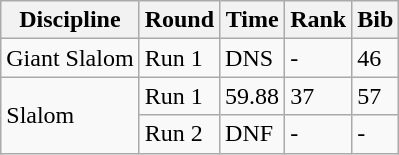<table class="wikitable">
<tr>
<th>Discipline</th>
<th>Round</th>
<th>Time</th>
<th>Rank</th>
<th>Bib</th>
</tr>
<tr>
<td>Giant Slalom</td>
<td>Run 1</td>
<td><abbr>DNS</abbr></td>
<td>-</td>
<td>46</td>
</tr>
<tr>
<td rowspan="2">Slalom</td>
<td>Run 1</td>
<td><abbr>59.88</abbr></td>
<td>37</td>
<td>57</td>
</tr>
<tr>
<td>Run 2</td>
<td>DNF</td>
<td>-</td>
<td>-</td>
</tr>
</table>
